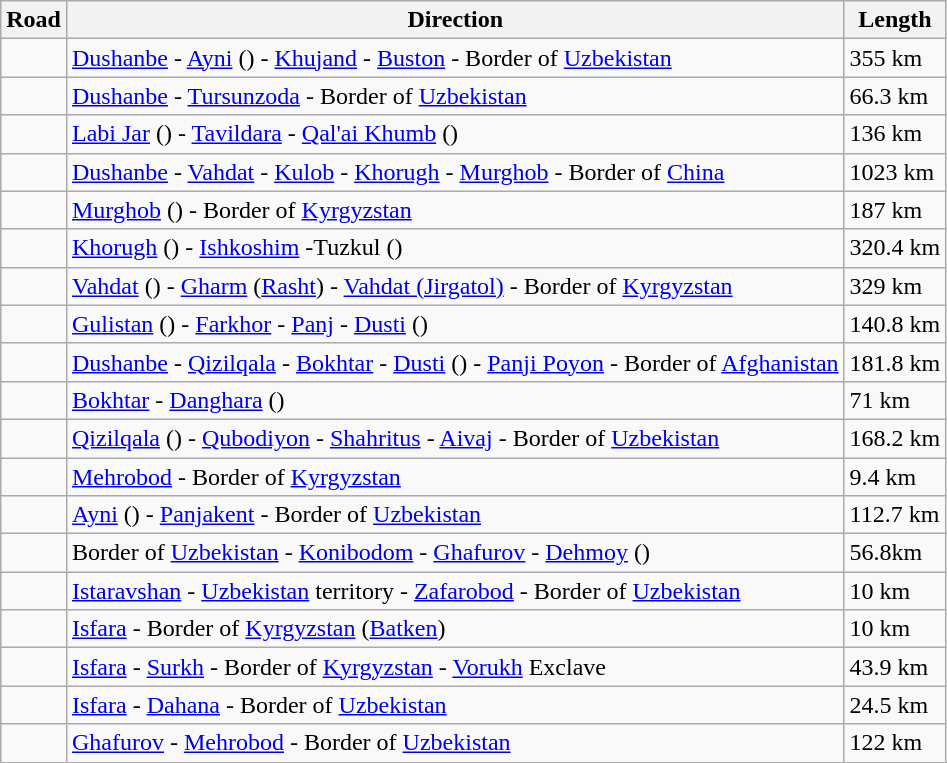<table class="wikitable">
<tr class="hintergrundfarbe6">
<th>Road</th>
<th>Direction</th>
<th>Length</th>
</tr>
<tr --->
<td></td>
<td><a href='#'>Dushanbe</a> - <a href='#'>Ayni</a> () - <a href='#'>Khujand</a> - <a href='#'>Buston</a> - Border of <a href='#'>Uzbekistan</a></td>
<td>355 km</td>
</tr>
<tr --->
<td></td>
<td><a href='#'>Dushanbe</a> - <a href='#'>Tursunzoda</a> - Border of <a href='#'>Uzbekistan</a></td>
<td>66.3 km</td>
</tr>
<tr --->
<td></td>
<td><a href='#'>Labi Jar</a> () - <a href='#'>Tavildara</a> - <a href='#'>Qal'ai Khumb</a> ()</td>
<td>136 km</td>
</tr>
<tr --->
<td></td>
<td><a href='#'>Dushanbe</a> - <a href='#'>Vahdat</a> - <a href='#'>Kulob</a> - <a href='#'>Khorugh</a> - <a href='#'>Murghob</a> - Border of <a href='#'>China</a></td>
<td>1023 km</td>
</tr>
<tr --->
<td></td>
<td><a href='#'>Murghob</a> () - Border of <a href='#'>Kyrgyzstan</a></td>
<td>187 km</td>
</tr>
<tr --->
<td></td>
<td><a href='#'>Khorugh</a> () - <a href='#'>Ishkoshim</a> -Tuzkul ()</td>
<td>320.4 km</td>
</tr>
<tr --->
<td></td>
<td><a href='#'>Vahdat</a> () - <a href='#'>Gharm</a> (<a href='#'>Rasht</a>) - <a href='#'>Vahdat (Jirgatol)</a> - Border of <a href='#'>Kyrgyzstan</a></td>
<td>329 km</td>
</tr>
<tr --->
<td></td>
<td><a href='#'>Gulistan</a> () - <a href='#'>Farkhor</a> - <a href='#'>Panj</a> - <a href='#'>Dusti</a> ()</td>
<td>140.8 km</td>
</tr>
<tr --->
<td></td>
<td><a href='#'>Dushanbe</a> - <a href='#'>Qizilqala</a> - <a href='#'>Bokhtar</a> - <a href='#'>Dusti</a> () - <a href='#'>Panji Poyon</a> - Border of <a href='#'>Afghanistan</a></td>
<td>181.8 km</td>
</tr>
<tr --->
<td></td>
<td><a href='#'>Bokhtar</a> - <a href='#'>Danghara</a> ()</td>
<td>71 km</td>
</tr>
<tr --->
<td></td>
<td><a href='#'>Qizilqala</a> () - <a href='#'>Qubodiyon</a> - <a href='#'>Shahritus</a> - <a href='#'>Aivaj</a> - Border of <a href='#'>Uzbekistan</a></td>
<td>168.2 km</td>
</tr>
<tr --->
<td></td>
<td><a href='#'>Mehrobod</a> - Border of <a href='#'>Kyrgyzstan</a></td>
<td>9.4 km</td>
</tr>
<tr --->
<td></td>
<td><a href='#'>Ayni</a> () - <a href='#'>Panjakent</a> - Border of <a href='#'>Uzbekistan</a></td>
<td>112.7 km</td>
</tr>
<tr --->
<td></td>
<td>Border of <a href='#'>Uzbekistan</a> - <a href='#'>Konibodom</a> - <a href='#'>Ghafurov</a> - <a href='#'>Dehmoy</a> ()</td>
<td>56.8km</td>
</tr>
<tr --->
<td></td>
<td><a href='#'>Istaravshan</a> - <a href='#'>Uzbekistan</a> territory - <a href='#'>Zafarobod</a> - Border of <a href='#'>Uzbekistan</a></td>
<td>10 km</td>
</tr>
<tr --->
<td></td>
<td><a href='#'>Isfara</a> - Border of <a href='#'>Kyrgyzstan</a> (<a href='#'>Batken</a>)</td>
<td>10 km</td>
</tr>
<tr --->
<td></td>
<td><a href='#'>Isfara</a> - <a href='#'>Surkh</a> - Border of <a href='#'>Kyrgyzstan</a> - <a href='#'>Vorukh</a> Exclave</td>
<td>43.9 km</td>
</tr>
<tr --->
<td></td>
<td><a href='#'>Isfara</a> - <a href='#'>Dahana</a> - Border of <a href='#'>Uzbekistan</a></td>
<td>24.5 km</td>
</tr>
<tr --->
<td></td>
<td><a href='#'>Ghafurov</a> - <a href='#'>Mehrobod</a> - Border of <a href='#'>Uzbekistan</a></td>
<td>122 km</td>
</tr>
<tr --->
</tr>
</table>
